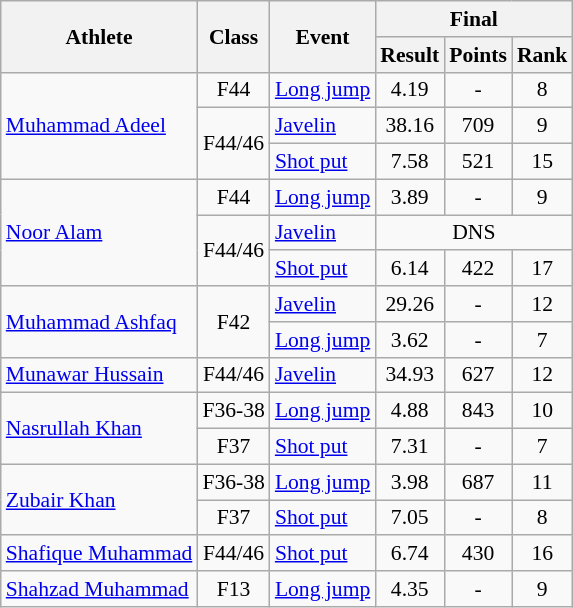<table class=wikitable style="font-size:90%">
<tr>
<th rowspan="2">Athlete</th>
<th rowspan="2">Class</th>
<th rowspan="2">Event</th>
<th colspan="3">Final</th>
</tr>
<tr>
<th>Result</th>
<th>Points</th>
<th>Rank</th>
</tr>
<tr>
<td rowspan="3"><a href='#'>Muhammad Adeel</a></td>
<td style="text-align:center;">F44</td>
<td><a href='#'>Long jump</a></td>
<td style="text-align:center;">4.19</td>
<td style="text-align:center;">-</td>
<td style="text-align:center;">8</td>
</tr>
<tr>
<td rowspan="2" style="text-align:center;">F44/46</td>
<td><a href='#'>Javelin</a></td>
<td style="text-align:center;">38.16</td>
<td style="text-align:center;">709</td>
<td style="text-align:center;">9</td>
</tr>
<tr>
<td><a href='#'>Shot put</a></td>
<td style="text-align:center;">7.58</td>
<td style="text-align:center;">521</td>
<td style="text-align:center;">15</td>
</tr>
<tr>
<td rowspan="3"><a href='#'>Noor Alam</a></td>
<td style="text-align:center;">F44</td>
<td><a href='#'>Long jump</a></td>
<td style="text-align:center;">3.89</td>
<td style="text-align:center;">-</td>
<td style="text-align:center;">9</td>
</tr>
<tr>
<td rowspan="2" style="text-align:center;">F44/46</td>
<td><a href='#'>Javelin</a></td>
<td style="text-align:center;" colspan="3">DNS</td>
</tr>
<tr>
<td><a href='#'>Shot put</a></td>
<td style="text-align:center;">6.14</td>
<td style="text-align:center;">422</td>
<td style="text-align:center;">17</td>
</tr>
<tr>
<td rowspan="2"><a href='#'>Muhammad Ashfaq</a></td>
<td rowspan="2" style="text-align:center;">F42</td>
<td><a href='#'>Javelin</a></td>
<td style="text-align:center;">29.26</td>
<td style="text-align:center;">-</td>
<td style="text-align:center;">12</td>
</tr>
<tr>
<td><a href='#'>Long jump</a></td>
<td style="text-align:center;">3.62</td>
<td style="text-align:center;">-</td>
<td style="text-align:center;">7</td>
</tr>
<tr>
<td><a href='#'>Munawar Hussain</a></td>
<td style="text-align:center;">F44/46</td>
<td><a href='#'>Javelin</a></td>
<td style="text-align:center;">34.93</td>
<td style="text-align:center;">627</td>
<td style="text-align:center;">12</td>
</tr>
<tr>
<td rowspan="2"><a href='#'>Nasrullah Khan</a></td>
<td style="text-align:center;">F36-38</td>
<td><a href='#'>Long jump</a></td>
<td style="text-align:center;">4.88</td>
<td style="text-align:center;">843</td>
<td style="text-align:center;">10</td>
</tr>
<tr>
<td style="text-align:center;">F37</td>
<td><a href='#'>Shot put</a></td>
<td style="text-align:center;">7.31</td>
<td style="text-align:center;">-</td>
<td style="text-align:center;">7</td>
</tr>
<tr>
<td rowspan="2"><a href='#'>Zubair Khan</a></td>
<td style="text-align:center;">F36-38</td>
<td><a href='#'>Long jump</a></td>
<td style="text-align:center;">3.98</td>
<td style="text-align:center;">687</td>
<td style="text-align:center;">11</td>
</tr>
<tr>
<td style="text-align:center;">F37</td>
<td><a href='#'>Shot put</a></td>
<td style="text-align:center;">7.05</td>
<td style="text-align:center;">-</td>
<td style="text-align:center;">8</td>
</tr>
<tr>
<td><a href='#'>Shafique Muhammad</a></td>
<td style="text-align:center;">F44/46</td>
<td><a href='#'>Shot put</a></td>
<td style="text-align:center;">6.74</td>
<td style="text-align:center;">430</td>
<td style="text-align:center;">16</td>
</tr>
<tr>
<td><a href='#'>Shahzad Muhammad</a></td>
<td style="text-align:center;">F13</td>
<td><a href='#'>Long jump</a></td>
<td style="text-align:center;">4.35</td>
<td style="text-align:center;">-</td>
<td style="text-align:center;">9</td>
</tr>
</table>
